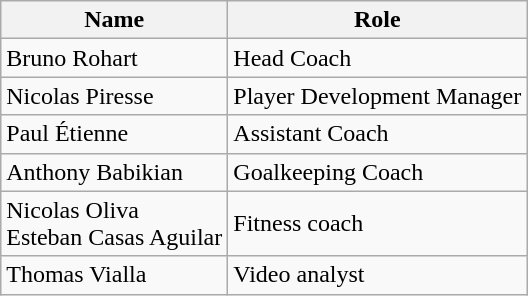<table class="wikitable">
<tr>
<th>Name</th>
<th>Role</th>
</tr>
<tr>
<td> Bruno Rohart</td>
<td>Head Coach</td>
</tr>
<tr>
<td> Nicolas Piresse</td>
<td>Player Development Manager</td>
</tr>
<tr>
<td> Paul Étienne</td>
<td>Assistant Coach</td>
</tr>
<tr>
<td> Anthony Babikian</td>
<td>Goalkeeping Coach</td>
</tr>
<tr>
<td> Nicolas Oliva<br> Esteban Casas Aguilar</td>
<td>Fitness coach</td>
</tr>
<tr>
<td> Thomas Vialla</td>
<td>Video analyst</td>
</tr>
</table>
